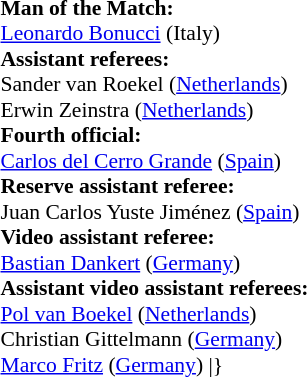<table style="width:100%;font-size:90%">
<tr>
<td><br><strong>Man of the Match:</strong>
<br><a href='#'>Leonardo Bonucci</a> (Italy)<br><strong>Assistant referees:</strong>
<br>Sander van Roekel (<a href='#'>Netherlands</a>)
<br>Erwin Zeinstra (<a href='#'>Netherlands</a>)
<br><strong>Fourth official:</strong>
<br><a href='#'>Carlos del Cerro Grande</a> (<a href='#'>Spain</a>)
<br><strong>Reserve assistant referee:</strong>
<br>Juan Carlos Yuste Jiménez (<a href='#'>Spain</a>)
<br><strong>Video assistant referee:</strong>
<br><a href='#'>Bastian Dankert</a> (<a href='#'>Germany</a>)
<br><strong>Assistant video assistant referees:</strong>
<br><a href='#'>Pol van Boekel</a> (<a href='#'>Netherlands</a>)
<br>Christian Gittelmann (<a href='#'>Germany</a>)
<br><a href='#'>Marco Fritz</a> (<a href='#'>Germany</a>)
<includeonly>|}</includeonly></td>
<td style="width:60%;vertical-align:top"><br></td>
</tr>
</table>
